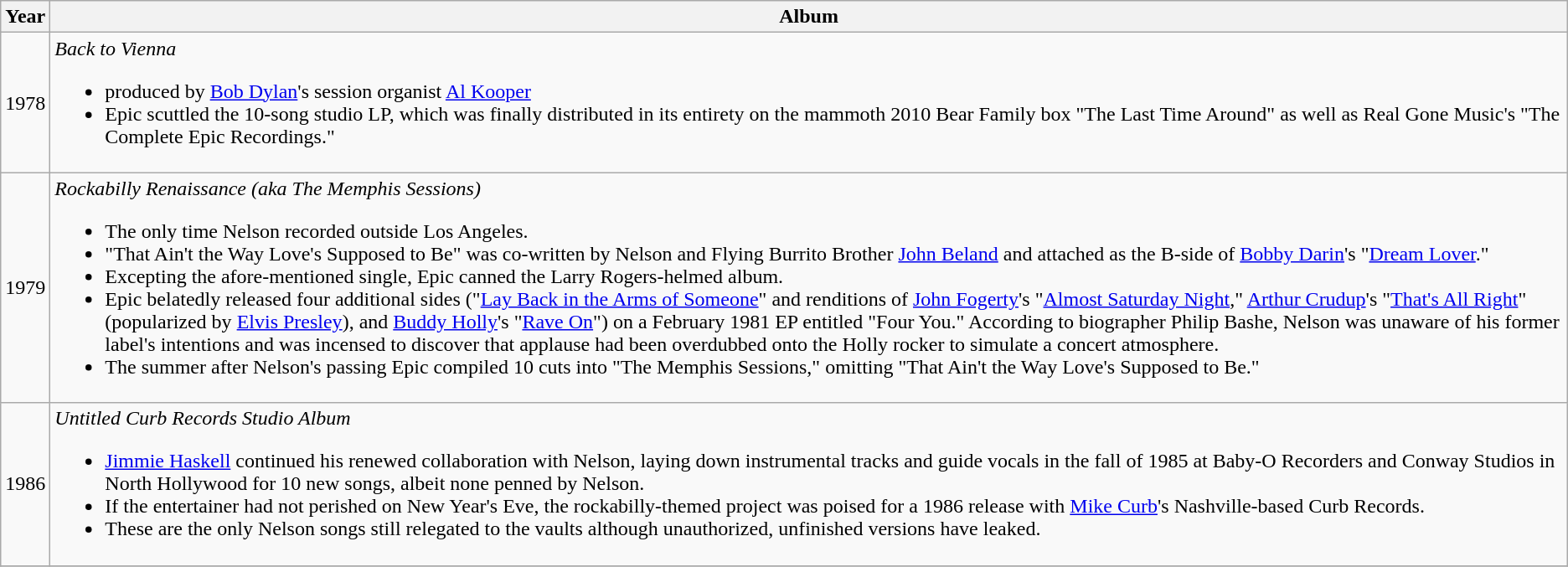<table class="wikitable">
<tr>
<th>Year</th>
<th>Album</th>
</tr>
<tr>
<td>1978</td>
<td><em>Back to Vienna</em><br><ul><li>produced by <a href='#'>Bob Dylan</a>'s session organist <a href='#'>Al Kooper</a></li><li>Epic scuttled the 10-song studio LP, which was finally distributed in its entirety on the mammoth 2010 Bear Family box "The Last Time Around" as well as Real Gone Music's "The Complete Epic Recordings."</li></ul></td>
</tr>
<tr>
<td>1979</td>
<td><em>Rockabilly Renaissance (aka The Memphis Sessions)</em><br><ul><li>The only time Nelson recorded outside Los Angeles.</li><li>"That Ain't the Way Love's Supposed to Be" was co-written by Nelson and Flying Burrito Brother <a href='#'>John Beland</a> and attached as the B-side of <a href='#'>Bobby Darin</a>'s "<a href='#'>Dream Lover</a>."</li><li>Excepting the afore-mentioned single, Epic canned the Larry Rogers-helmed album.</li><li>Epic belatedly released four additional sides ("<a href='#'>Lay Back in the Arms of Someone</a>" and renditions of <a href='#'>John Fogerty</a>'s "<a href='#'>Almost Saturday Night</a>," <a href='#'>Arthur Crudup</a>'s "<a href='#'>That's All Right</a>" (popularized by <a href='#'>Elvis Presley</a>), and <a href='#'>Buddy Holly</a>'s "<a href='#'>Rave On</a>") on a February 1981 EP entitled "Four You." According to biographer Philip Bashe, Nelson was unaware of his former label's intentions and was incensed to discover that applause had been overdubbed onto the Holly rocker to simulate a concert atmosphere.</li><li>The summer after Nelson's passing Epic compiled 10 cuts into "The Memphis Sessions," omitting "That Ain't the Way Love's Supposed to Be."</li></ul></td>
</tr>
<tr>
<td>1986</td>
<td><em>Untitled Curb Records Studio Album</em><br><ul><li><a href='#'>Jimmie Haskell</a> continued his renewed collaboration with Nelson, laying down instrumental tracks and guide vocals in the fall of 1985 at Baby-O Recorders and Conway Studios in North Hollywood for 10 new songs, albeit none penned by Nelson.</li><li>If the entertainer had not perished on New Year's Eve, the rockabilly-themed project was poised for a 1986 release with <a href='#'>Mike Curb</a>'s Nashville-based Curb Records.</li><li>These are the only Nelson songs still relegated to the vaults although unauthorized, unfinished versions have leaked.</li></ul></td>
</tr>
<tr>
</tr>
</table>
